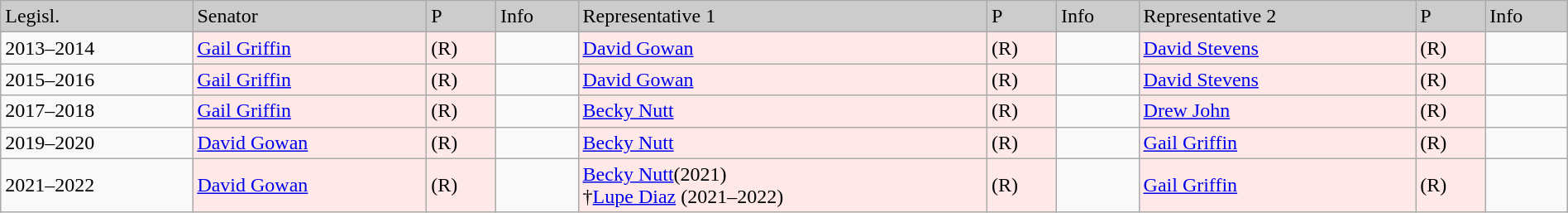<table class=wikitable width="100%" border="1">
<tr style="background-color:#cccccc;">
<td>Legisl.</td>
<td>Senator</td>
<td>P</td>
<td>Info</td>
<td>Representative 1</td>
<td>P</td>
<td>Info</td>
<td>Representative 2</td>
<td>P</td>
<td>Info</td>
</tr>
<tr>
<td>2013–2014</td>
<td style="background:#FFE8E8"><a href='#'>Gail Griffin</a></td>
<td style="background:#FFE8E8">(R)</td>
<td></td>
<td style="background:#FFE8E8"><a href='#'>David Gowan</a></td>
<td style="background:#FFE8E8">(R)</td>
<td></td>
<td style="background:#FFE8E8"><a href='#'>David Stevens</a></td>
<td style="background:#FFE8E8">(R)</td>
<td></td>
</tr>
<tr>
<td>2015–2016</td>
<td style="background:#FFE8E8"><a href='#'>Gail Griffin</a></td>
<td style="background:#FFE8E8">(R)</td>
<td></td>
<td style="background:#FFE8E8"><a href='#'>David Gowan</a></td>
<td style="background:#FFE8E8">(R)</td>
<td></td>
<td style="background:#FFE8E8"><a href='#'>David Stevens</a></td>
<td style="background:#FFE8E8">(R)</td>
<td></td>
</tr>
<tr>
<td>2017–2018</td>
<td style="background:#FFE8E8"><a href='#'>Gail Griffin</a></td>
<td style="background:#FFE8E8">(R)</td>
<td></td>
<td style="background:#FFE8E8"><a href='#'>Becky Nutt</a></td>
<td style="background:#FFE8E8">(R)</td>
<td></td>
<td style="background:#FFE8E8"><a href='#'>Drew John</a></td>
<td style="background:#FFE8E8">(R)</td>
<td></td>
</tr>
<tr>
<td>2019–2020</td>
<td style="background:#FFE8E8"><a href='#'>David Gowan</a></td>
<td style="background:#FFE8E8">(R)</td>
<td></td>
<td style="background:#FFE8E8"><a href='#'>Becky Nutt</a></td>
<td style="background:#FFE8E8">(R)</td>
<td></td>
<td style="background:#FFE8E8"><a href='#'>Gail Griffin</a></td>
<td style="background:#FFE8E8">(R)</td>
<td></td>
</tr>
<tr>
<td>2021–2022</td>
<td style="background:#FFE8E8"><a href='#'>David Gowan</a></td>
<td style="background:#FFE8E8">(R)</td>
<td></td>
<td style="background:#FFE8E8"><a href='#'>Becky Nutt</a>(2021)<br>†<a href='#'>Lupe Diaz</a> (2021–2022)</td>
<td style="background:#FFE8E8">(R)</td>
<td></td>
<td style="background:#FFE8E8"><a href='#'>Gail Griffin</a></td>
<td style="background:#FFE8E8">(R)</td>
<td></td>
</tr>
</table>
